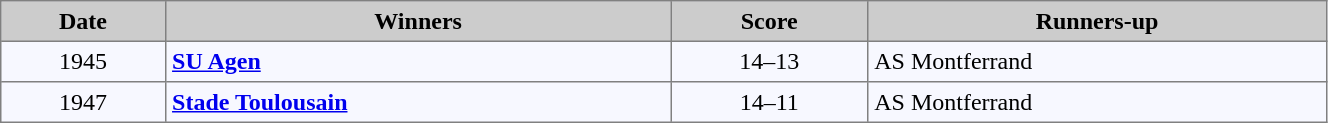<table cellpadding="4" cellspacing="0" border="1" style="background:#f7f8ff; width:70%; font-size:100%; border:gray solid 1px; border-collapse:collapse;">
<tr style="background:#ccc;">
<td align=center><strong>Date</strong></td>
<td align=center><strong>Winners</strong></td>
<td align=center><strong>Score</strong></td>
<td align=center><strong>Runners-up</strong></td>
</tr>
<tr>
<td align=center>1945</td>
<td><strong><a href='#'>SU Agen</a></strong></td>
<td align=center>14–13</td>
<td>AS Montferrand</td>
</tr>
<tr>
<td align=center>1947</td>
<td><strong><a href='#'>Stade Toulousain</a> </strong></td>
<td align=center>14–11</td>
<td>AS Montferrand</td>
</tr>
</table>
